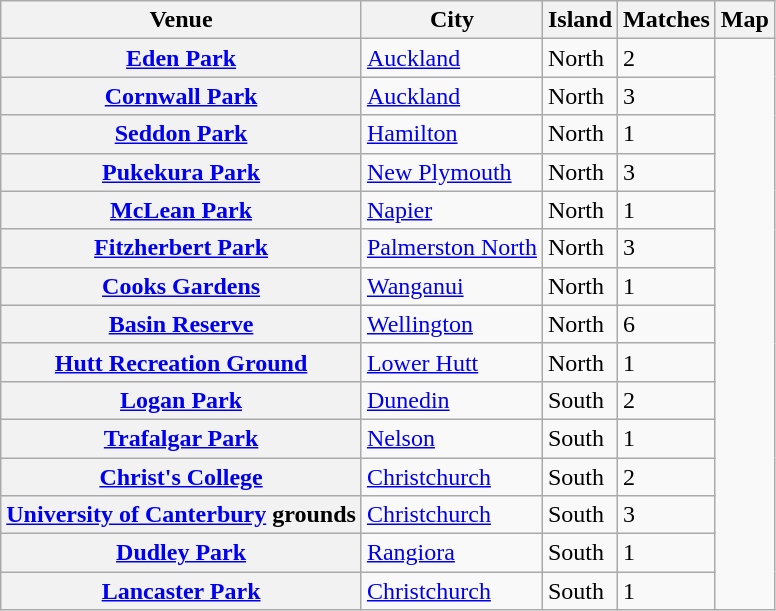<table class="wikitable plainrowheaders">
<tr>
<th scope="col">Venue</th>
<th scope="col">City</th>
<th scope="col">Island</th>
<th scope="col">Matches</th>
<th scope="col" class="unsortable">Map</th>
</tr>
<tr>
<th scope="row"><a href='#'>Eden Park</a></th>
<td><a href='#'>Auckland</a></td>
<td>North</td>
<td>2</td>
<td rowspan="15"></td>
</tr>
<tr>
<th scope="row"><a href='#'>Cornwall Park</a></th>
<td><a href='#'>Auckland</a></td>
<td>North</td>
<td>3</td>
</tr>
<tr>
<th scope="row"><a href='#'>Seddon Park</a></th>
<td><a href='#'>Hamilton</a></td>
<td>North</td>
<td>1</td>
</tr>
<tr>
<th scope="row"><a href='#'>Pukekura Park</a></th>
<td><a href='#'>New Plymouth</a></td>
<td>North</td>
<td>3</td>
</tr>
<tr>
<th scope="row"><a href='#'>McLean Park</a></th>
<td><a href='#'>Napier</a></td>
<td>North</td>
<td>1</td>
</tr>
<tr>
<th scope="row"><a href='#'>Fitzherbert Park</a></th>
<td><a href='#'>Palmerston North</a></td>
<td>North</td>
<td>3</td>
</tr>
<tr>
<th scope="row"><a href='#'>Cooks Gardens</a></th>
<td><a href='#'>Wanganui</a></td>
<td>North</td>
<td>1</td>
</tr>
<tr>
<th scope="row"><a href='#'>Basin Reserve</a></th>
<td><a href='#'>Wellington</a></td>
<td>North</td>
<td>6</td>
</tr>
<tr>
<th scope="row"><a href='#'>Hutt Recreation Ground</a></th>
<td><a href='#'>Lower Hutt</a></td>
<td>North</td>
<td>1</td>
</tr>
<tr>
<th scope="row"><a href='#'>Logan Park</a></th>
<td><a href='#'>Dunedin</a></td>
<td>South</td>
<td>2</td>
</tr>
<tr>
<th scope="row"><a href='#'>Trafalgar Park</a></th>
<td><a href='#'>Nelson</a></td>
<td>South</td>
<td>1</td>
</tr>
<tr>
<th scope="row"><a href='#'>Christ's College</a></th>
<td><a href='#'>Christchurch</a></td>
<td>South</td>
<td>2</td>
</tr>
<tr>
<th scope="row"><a href='#'>University of Canterbury</a> grounds</th>
<td><a href='#'>Christchurch</a></td>
<td>South</td>
<td>3</td>
</tr>
<tr>
<th scope="row"><a href='#'>Dudley Park</a></th>
<td><a href='#'>Rangiora</a></td>
<td>South</td>
<td>1</td>
</tr>
<tr>
<th scope="row"><a href='#'>Lancaster Park</a></th>
<td><a href='#'>Christchurch</a></td>
<td>South</td>
<td>1</td>
</tr>
</table>
